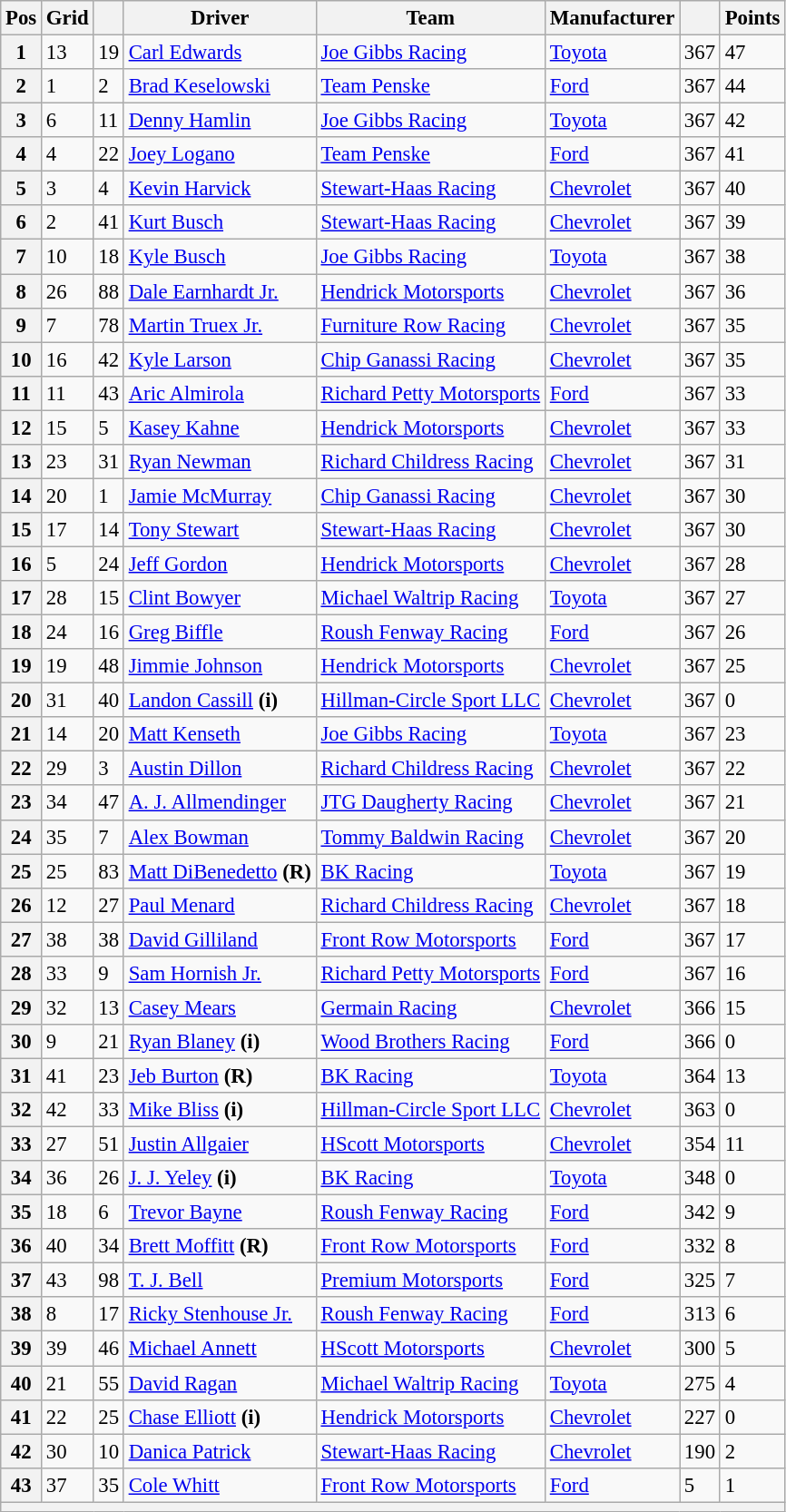<table class="wikitable" style="font-size:95%">
<tr>
<th>Pos</th>
<th>Grid</th>
<th></th>
<th>Driver</th>
<th>Team</th>
<th>Manufacturer</th>
<th></th>
<th>Points</th>
</tr>
<tr>
<th>1</th>
<td>13</td>
<td>19</td>
<td><a href='#'>Carl Edwards</a></td>
<td><a href='#'>Joe Gibbs Racing</a></td>
<td><a href='#'>Toyota</a></td>
<td>367</td>
<td>47</td>
</tr>
<tr>
<th>2</th>
<td>1</td>
<td>2</td>
<td><a href='#'>Brad Keselowski</a></td>
<td><a href='#'>Team Penske</a></td>
<td><a href='#'>Ford</a></td>
<td>367</td>
<td>44</td>
</tr>
<tr>
<th>3</th>
<td>6</td>
<td>11</td>
<td><a href='#'>Denny Hamlin</a></td>
<td><a href='#'>Joe Gibbs Racing</a></td>
<td><a href='#'>Toyota</a></td>
<td>367</td>
<td>42</td>
</tr>
<tr>
<th>4</th>
<td>4</td>
<td>22</td>
<td><a href='#'>Joey Logano</a></td>
<td><a href='#'>Team Penske</a></td>
<td><a href='#'>Ford</a></td>
<td>367</td>
<td>41</td>
</tr>
<tr>
<th>5</th>
<td>3</td>
<td>4</td>
<td><a href='#'>Kevin Harvick</a></td>
<td><a href='#'>Stewart-Haas Racing</a></td>
<td><a href='#'>Chevrolet</a></td>
<td>367</td>
<td>40</td>
</tr>
<tr>
<th>6</th>
<td>2</td>
<td>41</td>
<td><a href='#'>Kurt Busch</a></td>
<td><a href='#'>Stewart-Haas Racing</a></td>
<td><a href='#'>Chevrolet</a></td>
<td>367</td>
<td>39</td>
</tr>
<tr>
<th>7</th>
<td>10</td>
<td>18</td>
<td><a href='#'>Kyle Busch</a></td>
<td><a href='#'>Joe Gibbs Racing</a></td>
<td><a href='#'>Toyota</a></td>
<td>367</td>
<td>38</td>
</tr>
<tr>
<th>8</th>
<td>26</td>
<td>88</td>
<td><a href='#'>Dale Earnhardt Jr.</a></td>
<td><a href='#'>Hendrick Motorsports</a></td>
<td><a href='#'>Chevrolet</a></td>
<td>367</td>
<td>36</td>
</tr>
<tr>
<th>9</th>
<td>7</td>
<td>78</td>
<td><a href='#'>Martin Truex Jr.</a></td>
<td><a href='#'>Furniture Row Racing</a></td>
<td><a href='#'>Chevrolet</a></td>
<td>367</td>
<td>35</td>
</tr>
<tr>
<th>10</th>
<td>16</td>
<td>42</td>
<td><a href='#'>Kyle Larson</a></td>
<td><a href='#'>Chip Ganassi Racing</a></td>
<td><a href='#'>Chevrolet</a></td>
<td>367</td>
<td>35</td>
</tr>
<tr>
<th>11</th>
<td>11</td>
<td>43</td>
<td><a href='#'>Aric Almirola</a></td>
<td><a href='#'>Richard Petty Motorsports</a></td>
<td><a href='#'>Ford</a></td>
<td>367</td>
<td>33</td>
</tr>
<tr>
<th>12</th>
<td>15</td>
<td>5</td>
<td><a href='#'>Kasey Kahne</a></td>
<td><a href='#'>Hendrick Motorsports</a></td>
<td><a href='#'>Chevrolet</a></td>
<td>367</td>
<td>33</td>
</tr>
<tr>
<th>13</th>
<td>23</td>
<td>31</td>
<td><a href='#'>Ryan Newman</a></td>
<td><a href='#'>Richard Childress Racing</a></td>
<td><a href='#'>Chevrolet</a></td>
<td>367</td>
<td>31</td>
</tr>
<tr>
<th>14</th>
<td>20</td>
<td>1</td>
<td><a href='#'>Jamie McMurray</a></td>
<td><a href='#'>Chip Ganassi Racing</a></td>
<td><a href='#'>Chevrolet</a></td>
<td>367</td>
<td>30</td>
</tr>
<tr>
<th>15</th>
<td>17</td>
<td>14</td>
<td><a href='#'>Tony Stewart</a></td>
<td><a href='#'>Stewart-Haas Racing</a></td>
<td><a href='#'>Chevrolet</a></td>
<td>367</td>
<td>30</td>
</tr>
<tr>
<th>16</th>
<td>5</td>
<td>24</td>
<td><a href='#'>Jeff Gordon</a></td>
<td><a href='#'>Hendrick Motorsports</a></td>
<td><a href='#'>Chevrolet</a></td>
<td>367</td>
<td>28</td>
</tr>
<tr>
<th>17</th>
<td>28</td>
<td>15</td>
<td><a href='#'>Clint Bowyer</a></td>
<td><a href='#'>Michael Waltrip Racing</a></td>
<td><a href='#'>Toyota</a></td>
<td>367</td>
<td>27</td>
</tr>
<tr>
<th>18</th>
<td>24</td>
<td>16</td>
<td><a href='#'>Greg Biffle</a></td>
<td><a href='#'>Roush Fenway Racing</a></td>
<td><a href='#'>Ford</a></td>
<td>367</td>
<td>26</td>
</tr>
<tr>
<th>19</th>
<td>19</td>
<td>48</td>
<td><a href='#'>Jimmie Johnson</a></td>
<td><a href='#'>Hendrick Motorsports</a></td>
<td><a href='#'>Chevrolet</a></td>
<td>367</td>
<td>25</td>
</tr>
<tr>
<th>20</th>
<td>31</td>
<td>40</td>
<td><a href='#'>Landon Cassill</a> <strong>(i)</strong></td>
<td><a href='#'>Hillman-Circle Sport LLC</a></td>
<td><a href='#'>Chevrolet</a></td>
<td>367</td>
<td>0</td>
</tr>
<tr>
<th>21</th>
<td>14</td>
<td>20</td>
<td><a href='#'>Matt Kenseth</a></td>
<td><a href='#'>Joe Gibbs Racing</a></td>
<td><a href='#'>Toyota</a></td>
<td>367</td>
<td>23</td>
</tr>
<tr>
<th>22</th>
<td>29</td>
<td>3</td>
<td><a href='#'>Austin Dillon</a></td>
<td><a href='#'>Richard Childress Racing</a></td>
<td><a href='#'>Chevrolet</a></td>
<td>367</td>
<td>22</td>
</tr>
<tr>
<th>23</th>
<td>34</td>
<td>47</td>
<td><a href='#'>A. J. Allmendinger</a></td>
<td><a href='#'>JTG Daugherty Racing</a></td>
<td><a href='#'>Chevrolet</a></td>
<td>367</td>
<td>21</td>
</tr>
<tr>
<th>24</th>
<td>35</td>
<td>7</td>
<td><a href='#'>Alex Bowman</a></td>
<td><a href='#'>Tommy Baldwin Racing</a></td>
<td><a href='#'>Chevrolet</a></td>
<td>367</td>
<td>20</td>
</tr>
<tr>
<th>25</th>
<td>25</td>
<td>83</td>
<td><a href='#'>Matt DiBenedetto</a> <strong>(R)</strong></td>
<td><a href='#'>BK Racing</a></td>
<td><a href='#'>Toyota</a></td>
<td>367</td>
<td>19</td>
</tr>
<tr>
<th>26</th>
<td>12</td>
<td>27</td>
<td><a href='#'>Paul Menard</a></td>
<td><a href='#'>Richard Childress Racing</a></td>
<td><a href='#'>Chevrolet</a></td>
<td>367</td>
<td>18</td>
</tr>
<tr>
<th>27</th>
<td>38</td>
<td>38</td>
<td><a href='#'>David Gilliland</a></td>
<td><a href='#'>Front Row Motorsports</a></td>
<td><a href='#'>Ford</a></td>
<td>367</td>
<td>17</td>
</tr>
<tr>
<th>28</th>
<td>33</td>
<td>9</td>
<td><a href='#'>Sam Hornish Jr.</a></td>
<td><a href='#'>Richard Petty Motorsports</a></td>
<td><a href='#'>Ford</a></td>
<td>367</td>
<td>16</td>
</tr>
<tr>
<th>29</th>
<td>32</td>
<td>13</td>
<td><a href='#'>Casey Mears</a></td>
<td><a href='#'>Germain Racing</a></td>
<td><a href='#'>Chevrolet</a></td>
<td>366</td>
<td>15</td>
</tr>
<tr>
<th>30</th>
<td>9</td>
<td>21</td>
<td><a href='#'>Ryan Blaney</a> <strong>(i)</strong></td>
<td><a href='#'>Wood Brothers Racing</a></td>
<td><a href='#'>Ford</a></td>
<td>366</td>
<td>0</td>
</tr>
<tr>
<th>31</th>
<td>41</td>
<td>23</td>
<td><a href='#'>Jeb Burton</a> <strong>(R)</strong></td>
<td><a href='#'>BK Racing</a></td>
<td><a href='#'>Toyota</a></td>
<td>364</td>
<td>13</td>
</tr>
<tr>
<th>32</th>
<td>42</td>
<td>33</td>
<td><a href='#'>Mike Bliss</a> <strong>(i)</strong></td>
<td><a href='#'>Hillman-Circle Sport LLC</a></td>
<td><a href='#'>Chevrolet</a></td>
<td>363</td>
<td>0</td>
</tr>
<tr>
<th>33</th>
<td>27</td>
<td>51</td>
<td><a href='#'>Justin Allgaier</a></td>
<td><a href='#'>HScott Motorsports</a></td>
<td><a href='#'>Chevrolet</a></td>
<td>354</td>
<td>11</td>
</tr>
<tr>
<th>34</th>
<td>36</td>
<td>26</td>
<td><a href='#'>J. J. Yeley</a> <strong>(i)</strong></td>
<td><a href='#'>BK Racing</a></td>
<td><a href='#'>Toyota</a></td>
<td>348</td>
<td>0</td>
</tr>
<tr>
<th>35</th>
<td>18</td>
<td>6</td>
<td><a href='#'>Trevor Bayne</a></td>
<td><a href='#'>Roush Fenway Racing</a></td>
<td><a href='#'>Ford</a></td>
<td>342</td>
<td>9</td>
</tr>
<tr>
<th>36</th>
<td>40</td>
<td>34</td>
<td><a href='#'>Brett Moffitt</a> <strong>(R)</strong></td>
<td><a href='#'>Front Row Motorsports</a></td>
<td><a href='#'>Ford</a></td>
<td>332</td>
<td>8</td>
</tr>
<tr>
<th>37</th>
<td>43</td>
<td>98</td>
<td><a href='#'>T. J. Bell</a></td>
<td><a href='#'>Premium Motorsports</a></td>
<td><a href='#'>Ford</a></td>
<td>325</td>
<td>7</td>
</tr>
<tr>
<th>38</th>
<td>8</td>
<td>17</td>
<td><a href='#'>Ricky Stenhouse Jr.</a></td>
<td><a href='#'>Roush Fenway Racing</a></td>
<td><a href='#'>Ford</a></td>
<td>313</td>
<td>6</td>
</tr>
<tr>
<th>39</th>
<td>39</td>
<td>46</td>
<td><a href='#'>Michael Annett</a></td>
<td><a href='#'>HScott Motorsports</a></td>
<td><a href='#'>Chevrolet</a></td>
<td>300</td>
<td>5</td>
</tr>
<tr>
<th>40</th>
<td>21</td>
<td>55</td>
<td><a href='#'>David Ragan</a></td>
<td><a href='#'>Michael Waltrip Racing</a></td>
<td><a href='#'>Toyota</a></td>
<td>275</td>
<td>4</td>
</tr>
<tr>
<th>41</th>
<td>22</td>
<td>25</td>
<td><a href='#'>Chase Elliott</a> <strong>(i)</strong></td>
<td><a href='#'>Hendrick Motorsports</a></td>
<td><a href='#'>Chevrolet</a></td>
<td>227</td>
<td>0</td>
</tr>
<tr>
<th>42</th>
<td>30</td>
<td>10</td>
<td><a href='#'>Danica Patrick</a></td>
<td><a href='#'>Stewart-Haas Racing</a></td>
<td><a href='#'>Chevrolet</a></td>
<td>190</td>
<td>2</td>
</tr>
<tr>
<th>43</th>
<td>37</td>
<td>35</td>
<td><a href='#'>Cole Whitt</a></td>
<td><a href='#'>Front Row Motorsports</a></td>
<td><a href='#'>Ford</a></td>
<td>5</td>
<td>1</td>
</tr>
<tr>
<th colspan="8"></th>
</tr>
</table>
